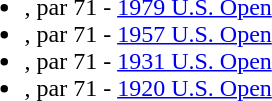<table>
<tr>
<td><br><ul><li>, par 71 - <a href='#'>1979 U.S. Open</a></li><li>, par 71 - <a href='#'>1957 U.S. Open</a></li><li>, par 71 - <a href='#'>1931 U.S. Open</a></li><li>, par 71 - <a href='#'>1920 U.S. Open</a></li></ul></td>
</tr>
</table>
